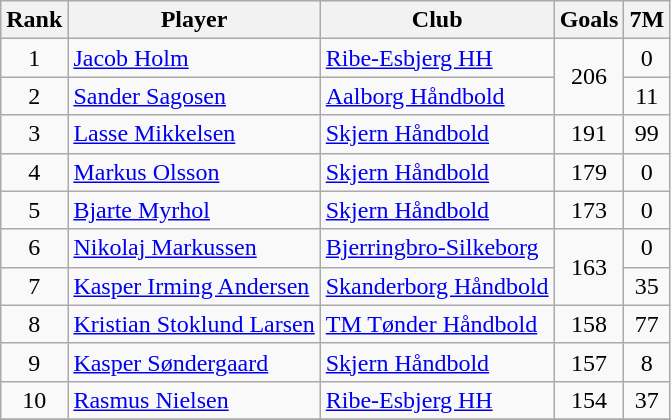<table class="wikitable sortable" style="text-align:center">
<tr>
<th>Rank</th>
<th>Player</th>
<th>Club</th>
<th>Goals</th>
<th>7M</th>
</tr>
<tr>
<td>1</td>
<td style="text-align:left"> <a href='#'>Jacob Holm</a></td>
<td style="text-align:left"><a href='#'>Ribe-Esbjerg HH</a></td>
<td rowspan=2>206</td>
<td>0</td>
</tr>
<tr>
<td>2</td>
<td style="text-align:left"> <a href='#'>Sander Sagosen</a></td>
<td style="text-align:left"><a href='#'>Aalborg Håndbold</a></td>
<td>11</td>
</tr>
<tr>
<td>3</td>
<td style="text-align:left"> <a href='#'>Lasse Mikkelsen</a></td>
<td style="text-align:left"><a href='#'>Skjern Håndbold</a></td>
<td>191</td>
<td>99</td>
</tr>
<tr>
<td>4</td>
<td style="text-align:left"> <a href='#'>Markus Olsson</a></td>
<td style="text-align:left"><a href='#'>Skjern Håndbold</a></td>
<td>179</td>
<td>0</td>
</tr>
<tr>
<td>5</td>
<td style="text-align:left"> <a href='#'>Bjarte Myrhol</a></td>
<td style="text-align:left"><a href='#'>Skjern Håndbold</a></td>
<td>173</td>
<td>0</td>
</tr>
<tr>
<td>6</td>
<td style="text-align:left"> <a href='#'>Nikolaj Markussen</a></td>
<td style="text-align:left"><a href='#'>Bjerringbro-Silkeborg</a></td>
<td rowspan=2>163</td>
<td>0</td>
</tr>
<tr>
<td>7</td>
<td style="text-align:left"> <a href='#'>Kasper Irming Andersen</a></td>
<td style="text-align:left"><a href='#'>Skanderborg Håndbold</a></td>
<td>35</td>
</tr>
<tr>
<td>8</td>
<td style="text-align:left"> <a href='#'>Kristian Stoklund Larsen</a></td>
<td style="text-align:left"><a href='#'>TM Tønder Håndbold</a></td>
<td>158</td>
<td>77</td>
</tr>
<tr>
<td>9</td>
<td style="text-align:left"> <a href='#'>Kasper Søndergaard</a></td>
<td style="text-align:left"><a href='#'>Skjern Håndbold</a></td>
<td>157</td>
<td>8</td>
</tr>
<tr>
<td>10</td>
<td style="text-align:left"> <a href='#'>Rasmus Nielsen</a></td>
<td style="text-align:left"><a href='#'>Ribe-Esbjerg HH</a></td>
<td>154</td>
<td>37</td>
</tr>
<tr>
</tr>
</table>
